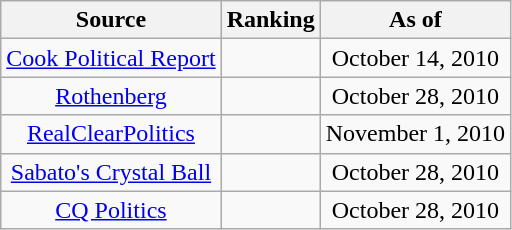<table class="wikitable" style="text-align:center">
<tr>
<th>Source</th>
<th>Ranking</th>
<th>As of</th>
</tr>
<tr>
<td><a href='#'>Cook Political Report</a></td>
<td></td>
<td>October 14, 2010</td>
</tr>
<tr>
<td><a href='#'>Rothenberg</a></td>
<td></td>
<td>October 28, 2010</td>
</tr>
<tr>
<td><a href='#'>RealClearPolitics</a></td>
<td></td>
<td>November 1, 2010</td>
</tr>
<tr>
<td><a href='#'>Sabato's Crystal Ball</a></td>
<td></td>
<td>October 28, 2010</td>
</tr>
<tr>
<td><a href='#'>CQ Politics</a></td>
<td></td>
<td>October 28, 2010</td>
</tr>
</table>
